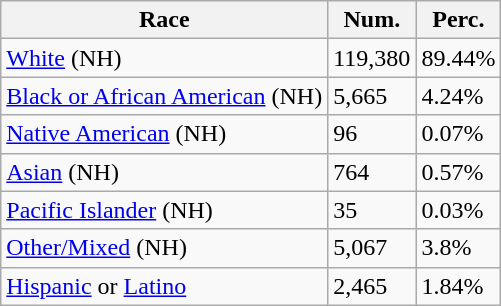<table class="wikitable">
<tr>
<th>Race</th>
<th>Num.</th>
<th>Perc.</th>
</tr>
<tr>
<td><a href='#'>White</a> (NH)</td>
<td>119,380</td>
<td>89.44%</td>
</tr>
<tr>
<td><a href='#'>Black or African American</a> (NH)</td>
<td>5,665</td>
<td>4.24%</td>
</tr>
<tr>
<td><a href='#'>Native American</a> (NH)</td>
<td>96</td>
<td>0.07%</td>
</tr>
<tr>
<td><a href='#'>Asian</a> (NH)</td>
<td>764</td>
<td>0.57%</td>
</tr>
<tr>
<td><a href='#'>Pacific Islander</a> (NH)</td>
<td>35</td>
<td>0.03%</td>
</tr>
<tr>
<td><a href='#'>Other/Mixed</a> (NH)</td>
<td>5,067</td>
<td>3.8%</td>
</tr>
<tr>
<td><a href='#'>Hispanic</a> or <a href='#'>Latino</a></td>
<td>2,465</td>
<td>1.84%</td>
</tr>
</table>
